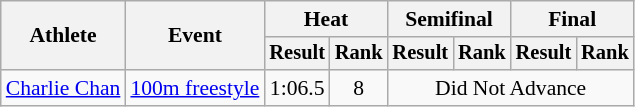<table class="wikitable" style="font-size:90%">
<tr>
<th rowspan="2">Athlete</th>
<th rowspan="2">Event</th>
<th colspan=2>Heat</th>
<th colspan=2>Semifinal</th>
<th colspan=2>Final</th>
</tr>
<tr style="font-size:95%">
<th>Result</th>
<th>Rank</th>
<th>Result</th>
<th>Rank</th>
<th>Result</th>
<th>Rank</th>
</tr>
<tr align=center>
<td align=left><a href='#'>Charlie Chan</a></td>
<td align=left><a href='#'>100m freestyle</a></td>
<td>1:06.5</td>
<td>8</td>
<td colspan=4>Did Not Advance</td>
</tr>
</table>
